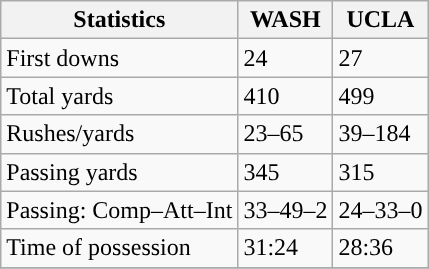<table class="wikitable" style="float: left;">
<tr>
<th>Statistics</th>
<th>WASH</th>
<th>UCLA</th>
</tr>
<tr>
<td>First downs</td>
<td>24</td>
<td>27</td>
</tr>
<tr>
<td>Total yards</td>
<td>410</td>
<td>499</td>
</tr>
<tr>
<td>Rushes/yards</td>
<td>23–65</td>
<td>39–184</td>
</tr>
<tr>
<td>Passing yards</td>
<td>345</td>
<td>315</td>
</tr>
<tr>
<td>Passing: Comp–Att–Int</td>
<td>33–49–2</td>
<td>24–33–0</td>
</tr>
<tr>
<td>Time of possession</td>
<td>31:24</td>
<td>28:36</td>
</tr>
<tr>
</tr>
</table>
